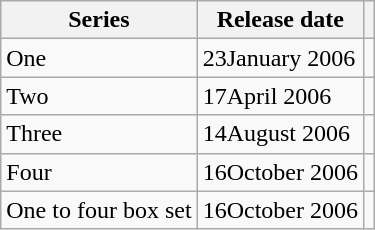<table class="wikitable">
<tr>
<th>Series</th>
<th>Release date</th>
<th></th>
</tr>
<tr>
<td>One</td>
<td>23January 2006</td>
<td></td>
</tr>
<tr>
<td>Two</td>
<td>17April 2006</td>
<td></td>
</tr>
<tr>
<td>Three</td>
<td>14August 2006</td>
<td></td>
</tr>
<tr>
<td>Four</td>
<td>16October 2006</td>
<td></td>
</tr>
<tr>
<td>One to four box set</td>
<td>16October 2006</td>
<td></td>
</tr>
</table>
